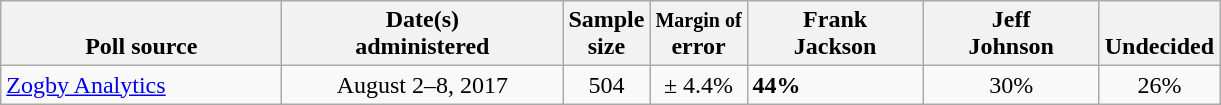<table class="wikitable">
<tr valign= bottom>
<th style="width:180px;">Poll source</th>
<th style="width:180px;">Date(s)<br>administered</th>
<th class=small>Sample<br>size</th>
<th class=small><small>Margin of</small><br>error</th>
<th style="width:110px;">Frank<br>Jackson</th>
<th style="width:110px;">Jeff<br>Johnson</th>
<th>Undecided</th>
</tr>
<tr>
<td><a href='#'>Zogby Analytics</a></td>
<td align=center>August 2–8, 2017</td>
<td align=center>504</td>
<td align=center>± 4.4%</td>
<td><strong>44%</strong></td>
<td align=center>30%</td>
<td align=center>26%</td>
</tr>
</table>
